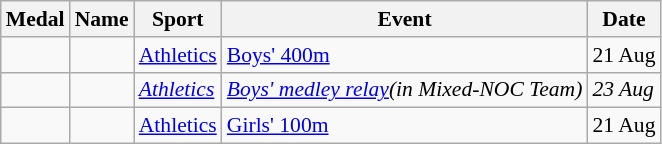<table class="wikitable sortable" style="font-size:90%">
<tr>
<th>Medal</th>
<th>Name</th>
<th>Sport</th>
<th>Event</th>
<th>Date</th>
</tr>
<tr>
<td></td>
<td></td>
<td><a href='#'>Athletics</a></td>
<td><a href='#'>Boys' 400m</a></td>
<td>21 Aug</td>
</tr>
<tr>
<td><em></em></td>
<td><em></em></td>
<td><em><a href='#'>Athletics</a></em></td>
<td><em><a href='#'>Boys' medley relay</a>(in Mixed-NOC Team)</em></td>
<td><em>23 Aug</em></td>
</tr>
<tr>
<td></td>
<td></td>
<td><a href='#'>Athletics</a></td>
<td><a href='#'>Girls' 100m</a></td>
<td>21 Aug</td>
</tr>
</table>
